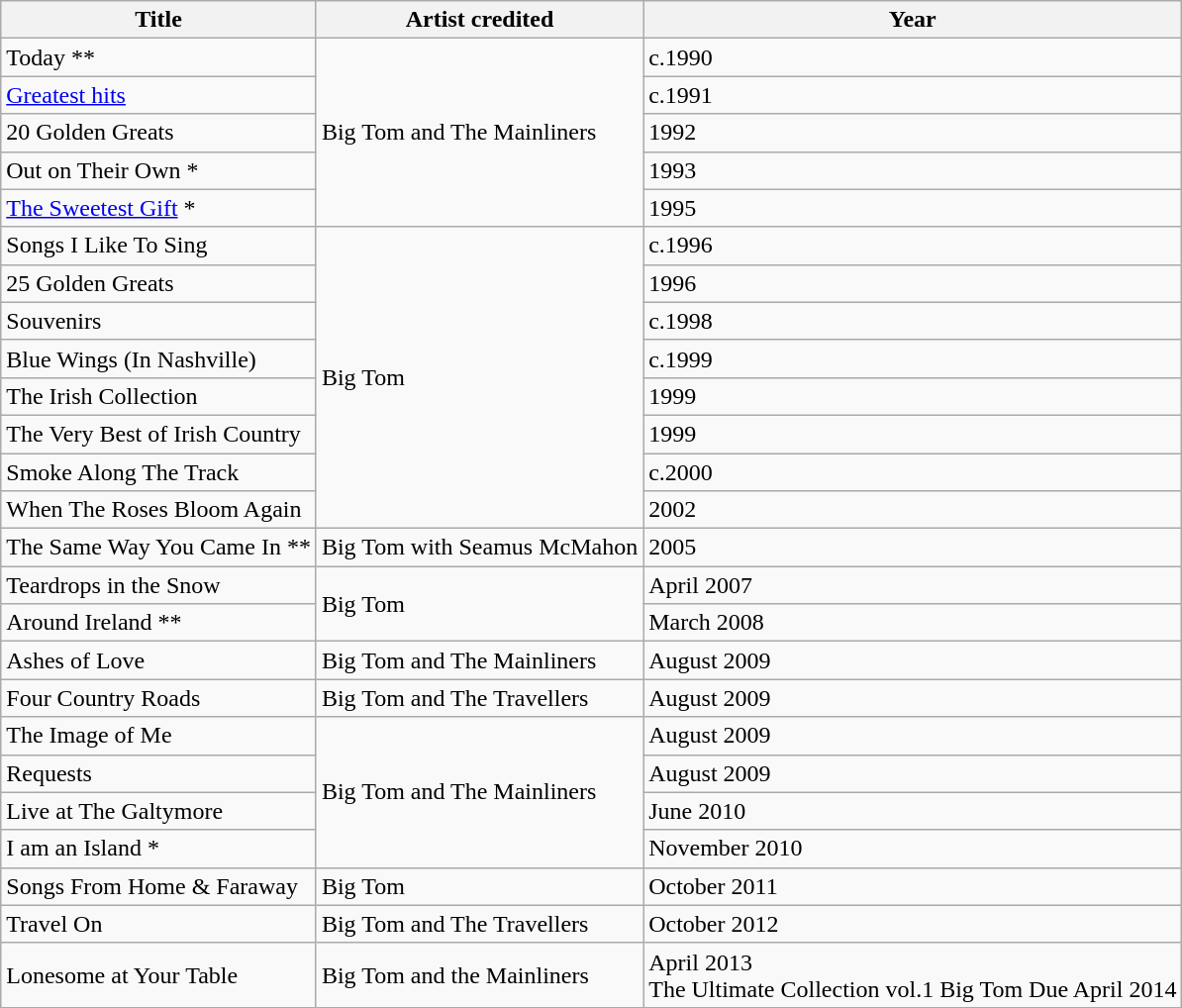<table class="wikitable">
<tr>
<th>Title</th>
<th>Artist credited</th>
<th>Year</th>
</tr>
<tr>
<td>Today **</td>
<td rowspan="5">Big Tom and The Mainliners</td>
<td>c.1990</td>
</tr>
<tr>
<td><a href='#'>Greatest hits</a></td>
<td>c.1991</td>
</tr>
<tr>
<td>20 Golden Greats</td>
<td>1992</td>
</tr>
<tr>
<td>Out on Their Own *</td>
<td>1993</td>
</tr>
<tr>
<td><a href='#'>The Sweetest Gift</a> *</td>
<td>1995</td>
</tr>
<tr>
<td>Songs I Like To Sing</td>
<td rowspan="8">Big Tom</td>
<td>c.1996</td>
</tr>
<tr>
<td>25 Golden Greats</td>
<td>1996</td>
</tr>
<tr>
<td>Souvenirs</td>
<td>c.1998</td>
</tr>
<tr>
<td>Blue Wings (In Nashville)</td>
<td>c.1999</td>
</tr>
<tr>
<td>The Irish Collection</td>
<td>1999</td>
</tr>
<tr>
<td>The Very Best of Irish Country</td>
<td>1999</td>
</tr>
<tr>
<td>Smoke Along The Track</td>
<td>c.2000</td>
</tr>
<tr>
<td>When The Roses Bloom Again</td>
<td>2002</td>
</tr>
<tr>
<td>The Same Way You Came In **</td>
<td>Big Tom with Seamus McMahon</td>
<td>2005</td>
</tr>
<tr>
<td>Teardrops in the Snow</td>
<td rowspan="2">Big Tom</td>
<td>April 2007</td>
</tr>
<tr>
<td>Around Ireland **</td>
<td>March 2008</td>
</tr>
<tr>
<td>Ashes of Love</td>
<td>Big Tom and The Mainliners</td>
<td>August 2009</td>
</tr>
<tr>
<td>Four Country Roads</td>
<td>Big Tom and The Travellers</td>
<td>August 2009</td>
</tr>
<tr>
<td>The Image of Me</td>
<td rowspan="4">Big Tom and The Mainliners</td>
<td>August 2009</td>
</tr>
<tr>
<td>Requests</td>
<td>August 2009</td>
</tr>
<tr>
<td>Live at The Galtymore</td>
<td>June 2010</td>
</tr>
<tr>
<td>I am an Island *</td>
<td>November 2010</td>
</tr>
<tr>
<td>Songs From Home & Faraway</td>
<td>Big Tom</td>
<td>October 2011</td>
</tr>
<tr>
<td>Travel On</td>
<td>Big Tom and The Travellers</td>
<td>October 2012</td>
</tr>
<tr>
<td>Lonesome at Your Table</td>
<td>Big Tom and the Mainliners</td>
<td>April 2013<br>The Ultimate Collection vol.1
Big Tom
Due April 2014</td>
</tr>
</table>
